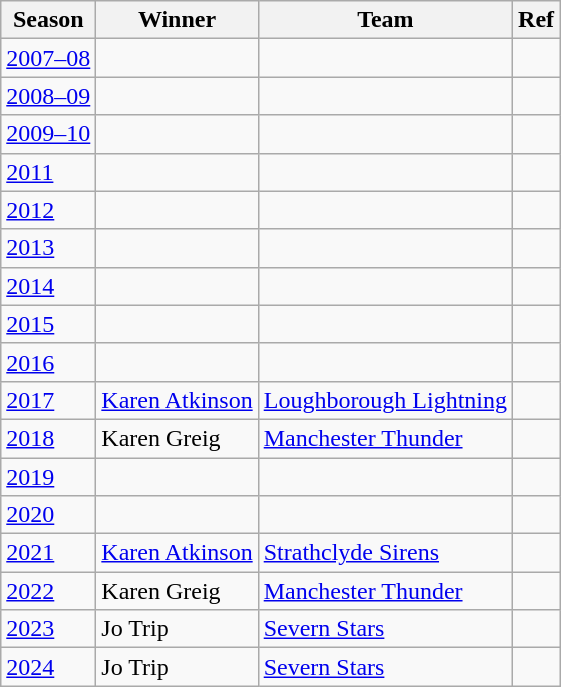<table class="wikitable collapsible">
<tr>
<th>Season</th>
<th>Winner</th>
<th>Team</th>
<th>Ref</th>
</tr>
<tr>
<td><a href='#'>2007–08</a></td>
<td></td>
<td></td>
<td></td>
</tr>
<tr>
<td><a href='#'>2008–09</a></td>
<td></td>
<td></td>
<td></td>
</tr>
<tr>
<td><a href='#'>2009–10</a></td>
<td></td>
<td></td>
<td></td>
</tr>
<tr>
<td><a href='#'>2011</a></td>
<td></td>
<td></td>
<td></td>
</tr>
<tr>
<td><a href='#'>2012</a></td>
<td></td>
<td></td>
<td></td>
</tr>
<tr>
<td><a href='#'>2013</a></td>
<td></td>
<td></td>
<td></td>
</tr>
<tr>
<td><a href='#'>2014</a></td>
<td></td>
<td></td>
<td></td>
</tr>
<tr>
<td><a href='#'>2015</a></td>
<td></td>
<td></td>
<td></td>
</tr>
<tr>
<td><a href='#'>2016</a></td>
<td></td>
<td></td>
<td></td>
</tr>
<tr>
<td><a href='#'>2017</a></td>
<td> <a href='#'>Karen Atkinson</a></td>
<td><a href='#'>Loughborough Lightning</a></td>
<td></td>
</tr>
<tr>
<td><a href='#'>2018</a></td>
<td> Karen Greig</td>
<td><a href='#'>Manchester Thunder</a></td>
<td></td>
</tr>
<tr>
<td><a href='#'>2019</a></td>
<td></td>
<td></td>
<td></td>
</tr>
<tr>
<td><a href='#'>2020</a></td>
<td></td>
<td></td>
<td></td>
</tr>
<tr>
<td><a href='#'>2021</a></td>
<td> <a href='#'>Karen Atkinson</a></td>
<td><a href='#'>Strathclyde Sirens</a></td>
<td></td>
</tr>
<tr>
<td><a href='#'>2022</a></td>
<td> Karen Greig</td>
<td><a href='#'>Manchester Thunder</a></td>
<td></td>
</tr>
<tr>
<td><a href='#'>2023</a></td>
<td> Jo Trip</td>
<td><a href='#'>Severn Stars</a></td>
<td></td>
</tr>
<tr>
<td><a href='#'>2024</a></td>
<td> Jo Trip</td>
<td><a href='#'>Severn Stars</a></td>
<td></td>
</tr>
</table>
